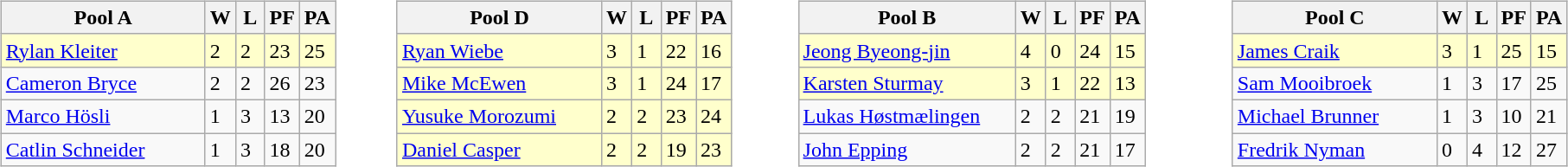<table table>
<tr>
<td valign=top width=10%><br><table class=wikitable>
<tr>
<th width=150>Pool A</th>
<th width=15>W</th>
<th width=15>L</th>
<th width=15>PF</th>
<th width=15>PA</th>
</tr>
<tr bgcolor=#ffffcc>
<td> <a href='#'>Rylan Kleiter</a></td>
<td>2</td>
<td>2</td>
<td>23</td>
<td>25</td>
</tr>
<tr>
<td> <a href='#'>Cameron Bryce</a></td>
<td>2</td>
<td>2</td>
<td>26</td>
<td>23</td>
</tr>
<tr>
<td> <a href='#'>Marco Hösli</a></td>
<td>1</td>
<td>3</td>
<td>13</td>
<td>20</td>
</tr>
<tr>
<td> <a href='#'>Catlin Schneider</a></td>
<td>1</td>
<td>3</td>
<td>18</td>
<td>20</td>
</tr>
</table>
</td>
<td valign=top width=10%><br><table class=wikitable>
<tr>
<th width=150>Pool D</th>
<th width=15>W</th>
<th width=15>L</th>
<th width=15>PF</th>
<th width=15>PA</th>
</tr>
<tr bgcolor=#ffffcc>
<td> <a href='#'>Ryan Wiebe</a></td>
<td>3</td>
<td>1</td>
<td>22</td>
<td>16</td>
</tr>
<tr bgcolor=#ffffcc>
<td> <a href='#'>Mike McEwen</a></td>
<td>3</td>
<td>1</td>
<td>24</td>
<td>17</td>
</tr>
<tr bgcolor=#ffffcc>
<td> <a href='#'>Yusuke Morozumi</a></td>
<td>2</td>
<td>2</td>
<td>23</td>
<td>24</td>
</tr>
<tr bgcolor=#ffffcc>
<td> <a href='#'>Daniel Casper</a></td>
<td>2</td>
<td>2</td>
<td>19</td>
<td>23</td>
</tr>
</table>
</td>
<td valign=top width=10%><br><table class=wikitable>
<tr>
<th width=160>Pool B</th>
<th width=15>W</th>
<th width=15>L</th>
<th width=15>PF</th>
<th width=15>PA</th>
</tr>
<tr bgcolor=#ffffcc>
<td> <a href='#'>Jeong Byeong-jin</a></td>
<td>4</td>
<td>0</td>
<td>24</td>
<td>15</td>
</tr>
<tr bgcolor=#ffffcc>
<td> <a href='#'>Karsten Sturmay</a></td>
<td>3</td>
<td>1</td>
<td>22</td>
<td>13</td>
</tr>
<tr>
<td> <a href='#'>Lukas Høstmælingen</a></td>
<td>2</td>
<td>2</td>
<td>21</td>
<td>19</td>
</tr>
<tr>
<td> <a href='#'>John Epping</a></td>
<td>2</td>
<td>2</td>
<td>21</td>
<td>17</td>
</tr>
</table>
</td>
<td valign=top width=10%><br><table class=wikitable>
<tr>
<th width=150>Pool C</th>
<th width=15>W</th>
<th width=15>L</th>
<th width=15>PF</th>
<th width=15>PA</th>
</tr>
<tr bgcolor=#ffffcc>
<td> <a href='#'>James Craik</a></td>
<td>3</td>
<td>1</td>
<td>25</td>
<td>15</td>
</tr>
<tr>
<td> <a href='#'>Sam Mooibroek</a></td>
<td>1</td>
<td>3</td>
<td>17</td>
<td>25</td>
</tr>
<tr>
<td> <a href='#'>Michael Brunner</a></td>
<td>1</td>
<td>3</td>
<td>10</td>
<td>21</td>
</tr>
<tr>
<td> <a href='#'>Fredrik Nyman</a></td>
<td>0</td>
<td>4</td>
<td>12</td>
<td>27</td>
</tr>
</table>
</td>
</tr>
</table>
